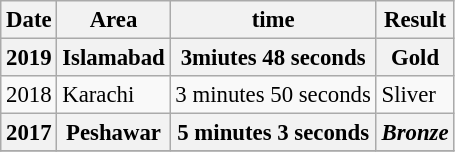<table class="wikitable" style="border-collapse: collapse; font-size: 95%;">
<tr>
<th>Date</th>
<th>Area</th>
<th>time</th>
<th>Result</th>
</tr>
<tr>
<th>2019</th>
<th>Islamabad</th>
<th>3miutes 48 seconds</th>
<th>Gold</th>
</tr>
<tr>
<td>2018</td>
<td>Karachi</td>
<td>3  minutes 50 seconds</td>
<td>Sliver</td>
</tr>
<tr>
<th>2017</th>
<th>Peshawar</th>
<th>5 minutes 3 seconds</th>
<th><em>Bronze</em></th>
</tr>
<tr>
</tr>
</table>
